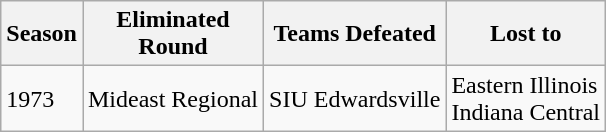<table class="wikitable">
<tr>
<th>Season</th>
<th>Eliminated<br>Round</th>
<th>Teams Defeated</th>
<th>Lost to</th>
</tr>
<tr>
<td>1973</td>
<td>Mideast Regional</td>
<td>SIU Edwardsville</td>
<td>Eastern Illinois<br> Indiana Central</td>
</tr>
</table>
